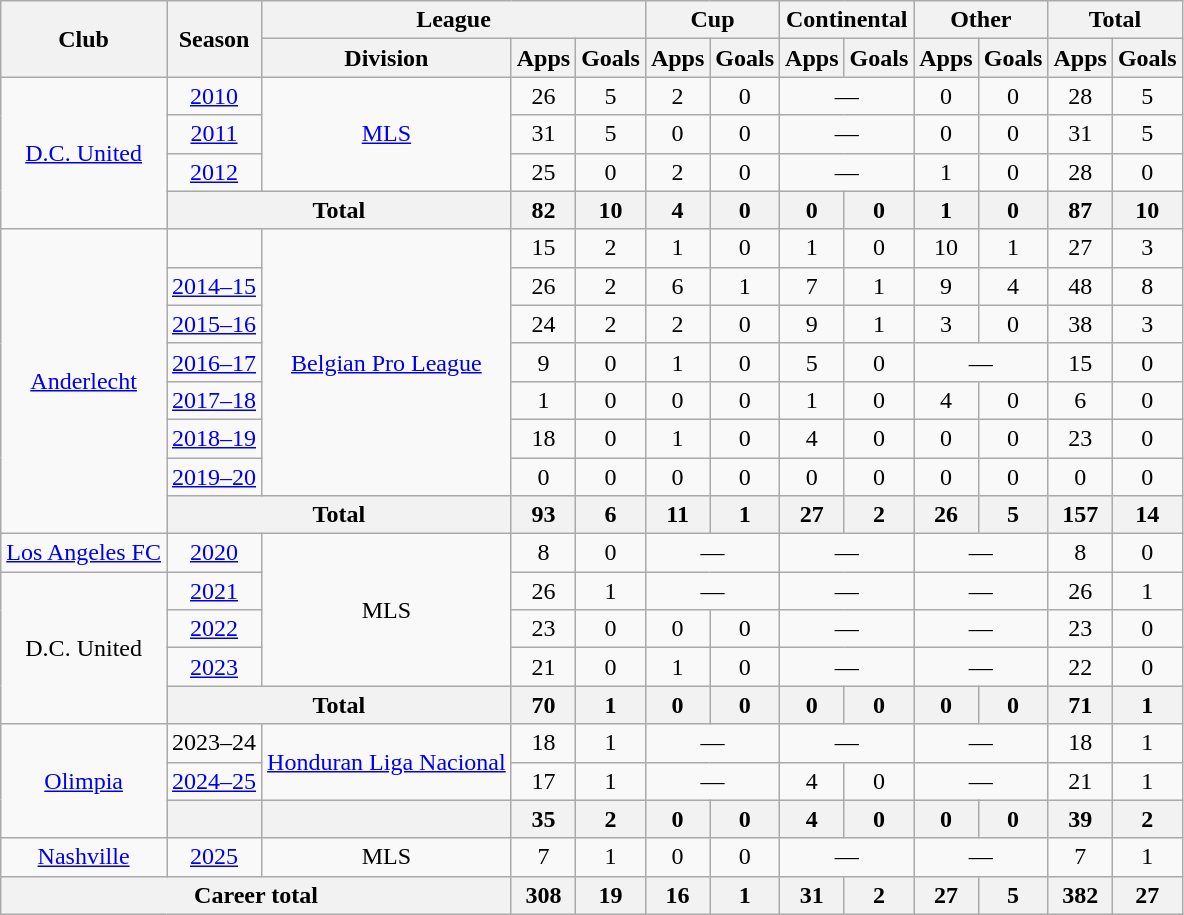<table class="wikitable" style="text-align:center">
<tr>
<th rowspan="2">Club</th>
<th rowspan="2">Season</th>
<th colspan="3">League</th>
<th colspan="2">Cup</th>
<th colspan="2">Continental</th>
<th colspan="2">Other</th>
<th colspan="2">Total</th>
</tr>
<tr>
<th>Division</th>
<th>Apps</th>
<th>Goals</th>
<th>Apps</th>
<th>Goals</th>
<th>Apps</th>
<th>Goals</th>
<th>Apps</th>
<th>Goals</th>
<th>Apps</th>
<th>Goals</th>
</tr>
<tr>
<td rowspan="4"><a href='#'>D.C. United</a></td>
<td><a href='#'>2010</a></td>
<td rowspan="3"><a href='#'>MLS</a></td>
<td>26</td>
<td>5</td>
<td>2</td>
<td>0</td>
<td colspan="2">—</td>
<td>0</td>
<td>0</td>
<td>28</td>
<td>5</td>
</tr>
<tr>
<td><a href='#'>2011</a></td>
<td>31</td>
<td>5</td>
<td>0</td>
<td>0</td>
<td colspan="2">—</td>
<td>0</td>
<td>0</td>
<td>31</td>
<td>5</td>
</tr>
<tr>
<td><a href='#'>2012</a></td>
<td>25</td>
<td>0</td>
<td>2</td>
<td>0</td>
<td colspan="2">—</td>
<td>1</td>
<td>0</td>
<td>28</td>
<td>0</td>
</tr>
<tr>
<th colspan="2">Total</th>
<th>82</th>
<th>10</th>
<th>4</th>
<th>0</th>
<th>0</th>
<th>0</th>
<th>1</th>
<th>0</th>
<th>87</th>
<th>10</th>
</tr>
<tr>
<td rowspan="8"><a href='#'>Anderlecht</a></td>
<td></td>
<td rowspan="7"><a href='#'>Belgian Pro League</a></td>
<td>15</td>
<td>2</td>
<td>1</td>
<td>0</td>
<td>1</td>
<td>0</td>
<td>10</td>
<td>1</td>
<td>27</td>
<td>3</td>
</tr>
<tr>
<td><a href='#'>2014–15</a></td>
<td>26</td>
<td>2</td>
<td>6</td>
<td>1</td>
<td>7</td>
<td>1</td>
<td>9</td>
<td>4</td>
<td>48</td>
<td>8</td>
</tr>
<tr>
<td><a href='#'>2015–16</a></td>
<td>24</td>
<td>2</td>
<td>2</td>
<td>0</td>
<td>9</td>
<td>1</td>
<td>3</td>
<td>0</td>
<td>38</td>
<td>3</td>
</tr>
<tr>
<td><a href='#'>2016–17</a></td>
<td>9</td>
<td>0</td>
<td>1</td>
<td>0</td>
<td>5</td>
<td>0</td>
<td colspan="2">—</td>
<td>15</td>
<td>0</td>
</tr>
<tr>
<td><a href='#'>2017–18</a></td>
<td>1</td>
<td>0</td>
<td>0</td>
<td>0</td>
<td>1</td>
<td>0</td>
<td>4</td>
<td>0</td>
<td>6</td>
<td>0</td>
</tr>
<tr>
<td><a href='#'>2018–19</a></td>
<td>18</td>
<td>0</td>
<td>1</td>
<td>0</td>
<td>4</td>
<td>0</td>
<td>0</td>
<td>0</td>
<td>23</td>
<td>0</td>
</tr>
<tr>
<td><a href='#'>2019–20</a></td>
<td>0</td>
<td>0</td>
<td>0</td>
<td>0</td>
<td>0</td>
<td>0</td>
<td>0</td>
<td>0</td>
<td>0</td>
<td>0</td>
</tr>
<tr>
<th colspan="2">Total</th>
<th>93</th>
<th>6</th>
<th>11</th>
<th>1</th>
<th>27</th>
<th>2</th>
<th>26</th>
<th>5</th>
<th>157</th>
<th>14</th>
</tr>
<tr>
<td><a href='#'>Los Angeles FC</a></td>
<td><a href='#'>2020</a></td>
<td rowspan="4">MLS</td>
<td>8</td>
<td>0</td>
<td colspan="2">—</td>
<td colspan="2">—</td>
<td colspan="2">—</td>
<td>8</td>
<td>0</td>
</tr>
<tr>
<td rowspan="4">D.C. United</td>
<td><a href='#'>2021</a></td>
<td>26</td>
<td>1</td>
<td colspan="2">—</td>
<td colspan="2">—</td>
<td colspan="2">—</td>
<td>26</td>
<td>1</td>
</tr>
<tr>
<td><a href='#'>2022</a></td>
<td>23</td>
<td>0</td>
<td>0</td>
<td>0</td>
<td colspan="2">—</td>
<td colspan="2">—</td>
<td>23</td>
<td>0</td>
</tr>
<tr>
<td><a href='#'>2023</a></td>
<td>21</td>
<td>0</td>
<td>1</td>
<td>0</td>
<td colspan="2">—</td>
<td colspan="2">—</td>
<td>22</td>
<td>0</td>
</tr>
<tr>
<th colspan="2">Total</th>
<th>70</th>
<th>1</th>
<th>0</th>
<th>0</th>
<th>0</th>
<th>0</th>
<th>0</th>
<th>0</th>
<th>71</th>
<th>1</th>
</tr>
<tr>
<td rowspan="3"><a href='#'>Olimpia</a></td>
<td>2023–24</td>
<td rowspan="2"><a href='#'>Honduran Liga Nacional</a></td>
<td>18</td>
<td>1</td>
<td colspan="2">—</td>
<td colspan="2">—</td>
<td colspan="2">—</td>
<td>18</td>
<td>1</td>
</tr>
<tr>
<td><a href='#'>2024–25</a></td>
<td>17</td>
<td>1</td>
<td colspan="2">—</td>
<td>4</td>
<td>0</td>
<td colspan="2">—</td>
<td>21</td>
<td>1</td>
</tr>
<tr>
<th></th>
<th></th>
<th>35</th>
<th>2</th>
<th>0</th>
<th>0</th>
<th>4</th>
<th>0</th>
<th>0</th>
<th>0</th>
<th>39</th>
<th>2</th>
</tr>
<tr>
<td><a href='#'>Nashville</a></td>
<td><a href='#'>2025</a></td>
<td>MLS</td>
<td>7</td>
<td>1</td>
<td>0</td>
<td>0</td>
<td colspan="2">—</td>
<td colspan="2">—</td>
<td>7</td>
<td>1</td>
</tr>
<tr>
<th colspan="3">Career total</th>
<th>308</th>
<th>19</th>
<th>16</th>
<th>1</th>
<th>31</th>
<th>2</th>
<th>27</th>
<th>5</th>
<th>382</th>
<th>27</th>
</tr>
</table>
